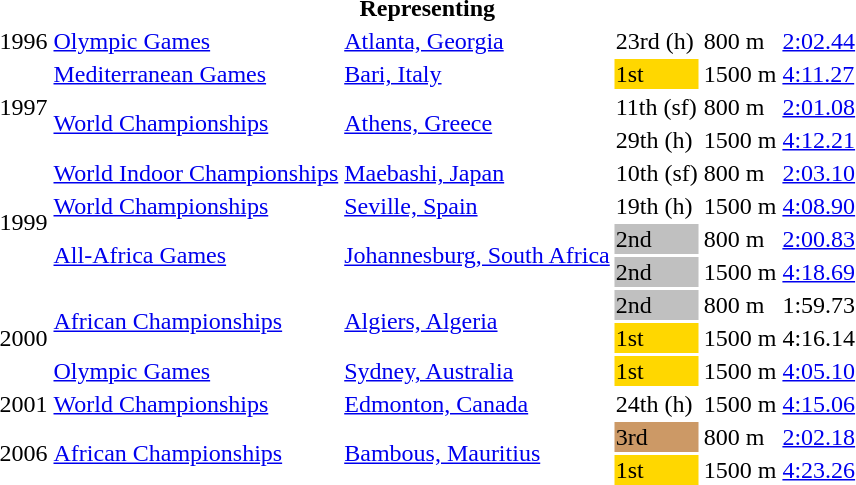<table>
<tr>
<th colspan="6">Representing </th>
</tr>
<tr>
<td>1996</td>
<td><a href='#'>Olympic Games</a></td>
<td><a href='#'>Atlanta, Georgia</a></td>
<td>23rd (h)</td>
<td>800 m</td>
<td><a href='#'>2:02.44</a></td>
</tr>
<tr>
<td rowspan=3>1997</td>
<td><a href='#'>Mediterranean Games</a></td>
<td><a href='#'>Bari, Italy</a></td>
<td bgcolor=gold>1st</td>
<td>1500 m</td>
<td><a href='#'>4:11.27</a></td>
</tr>
<tr>
<td rowspan=2><a href='#'>World Championships</a></td>
<td rowspan=2><a href='#'>Athens, Greece</a></td>
<td>11th (sf)</td>
<td>800 m</td>
<td><a href='#'>2:01.08</a></td>
</tr>
<tr>
<td>29th (h)</td>
<td>1500 m</td>
<td><a href='#'>4:12.21</a></td>
</tr>
<tr>
<td rowspan=4>1999</td>
<td><a href='#'>World Indoor Championships</a></td>
<td><a href='#'>Maebashi, Japan</a></td>
<td>10th (sf)</td>
<td>800 m</td>
<td><a href='#'>2:03.10</a></td>
</tr>
<tr>
<td><a href='#'>World Championships</a></td>
<td><a href='#'>Seville, Spain</a></td>
<td>19th (h)</td>
<td>1500 m</td>
<td><a href='#'>4:08.90</a></td>
</tr>
<tr>
<td rowspan=2><a href='#'>All-Africa Games</a></td>
<td rowspan=2><a href='#'>Johannesburg, South Africa</a></td>
<td bgcolor=silver>2nd</td>
<td>800 m</td>
<td><a href='#'>2:00.83</a></td>
</tr>
<tr>
<td bgcolor=silver>2nd</td>
<td>1500 m</td>
<td><a href='#'>4:18.69</a></td>
</tr>
<tr>
<td rowspan=3>2000</td>
<td rowspan=2><a href='#'>African Championships</a></td>
<td rowspan=2><a href='#'>Algiers, Algeria</a></td>
<td bgcolor=silver>2nd</td>
<td>800 m</td>
<td>1:59.73</td>
</tr>
<tr>
<td bgcolor=gold>1st</td>
<td>1500 m</td>
<td>4:16.14</td>
</tr>
<tr>
<td><a href='#'>Olympic Games</a></td>
<td><a href='#'>Sydney, Australia</a></td>
<td bgcolor=gold>1st</td>
<td>1500 m</td>
<td><a href='#'>4:05.10</a></td>
</tr>
<tr>
<td>2001</td>
<td><a href='#'>World Championships</a></td>
<td><a href='#'>Edmonton, Canada</a></td>
<td>24th (h)</td>
<td>1500 m</td>
<td><a href='#'>4:15.06</a></td>
</tr>
<tr>
<td rowspan=2>2006</td>
<td rowspan=2><a href='#'>African Championships</a></td>
<td rowspan=2><a href='#'>Bambous, Mauritius</a></td>
<td bgcolor=cc9966>3rd</td>
<td>800 m</td>
<td><a href='#'>2:02.18</a></td>
</tr>
<tr>
<td bgcolor=gold>1st</td>
<td>1500 m</td>
<td><a href='#'>4:23.26</a></td>
</tr>
</table>
